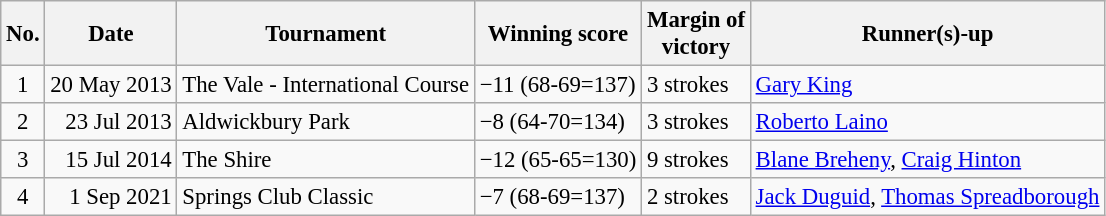<table class="wikitable" style="font-size:95%;">
<tr>
<th>No.</th>
<th>Date</th>
<th>Tournament</th>
<th>Winning score</th>
<th>Margin of<br>victory</th>
<th>Runner(s)-up</th>
</tr>
<tr>
<td align=center>1</td>
<td align=right>20 May 2013</td>
<td>The Vale - International Course</td>
<td>−11 (68-69=137)</td>
<td>3 strokes</td>
<td> <a href='#'>Gary King</a></td>
</tr>
<tr>
<td align=center>2</td>
<td align=right>23 Jul 2013</td>
<td>Aldwickbury Park</td>
<td>−8 (64-70=134)</td>
<td>3 strokes</td>
<td> <a href='#'>Roberto Laino</a></td>
</tr>
<tr>
<td align=center>3</td>
<td align=right>15 Jul 2014</td>
<td>The Shire</td>
<td>−12 (65-65=130)</td>
<td>9 strokes</td>
<td> <a href='#'>Blane Breheny</a>,  <a href='#'>Craig Hinton</a></td>
</tr>
<tr>
<td align=center>4</td>
<td align=right>1 Sep 2021</td>
<td>Springs Club Classic</td>
<td>−7 (68-69=137)</td>
<td>2 strokes</td>
<td> <a href='#'>Jack Duguid</a>,  <a href='#'>Thomas Spreadborough</a></td>
</tr>
</table>
